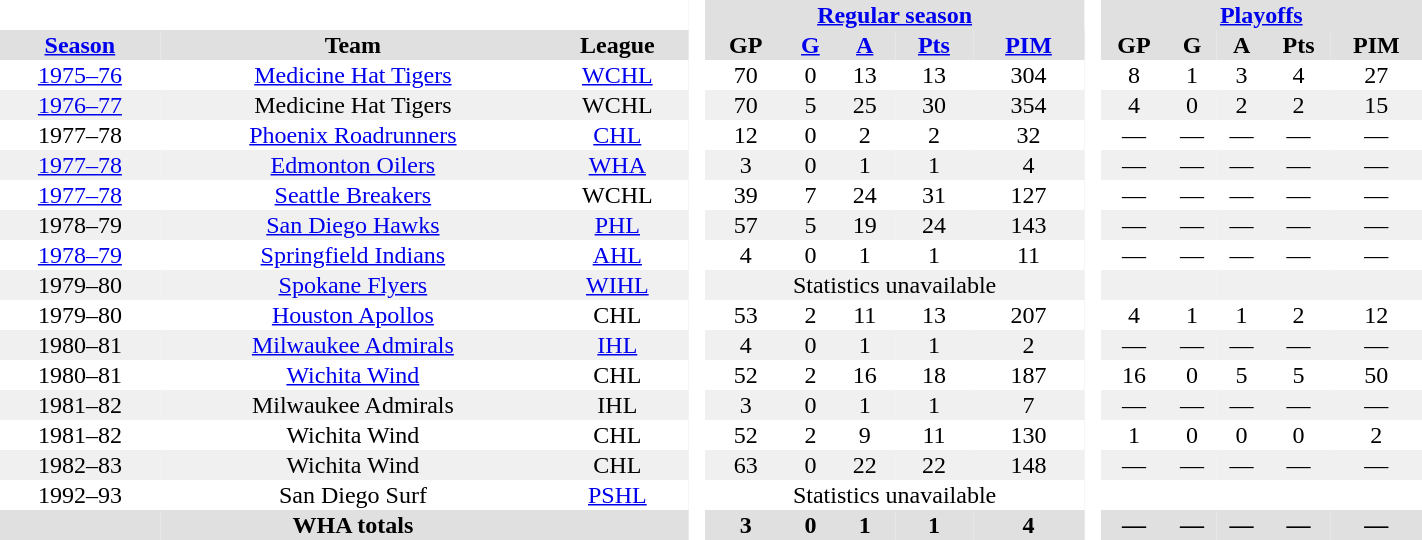<table BORDER="0" CELLPADDING="1" CELLSPACING="0" width="75%" style="text-align:centre">
<tr bgcolor="#e0e0e0">
<th colspan="3" bgcolor="#ffffff"> </th>
<th rowspan="99" bgcolor="#ffffff"> </th>
<th colspan="5"><a href='#'>Regular season</a></th>
<th rowspan="99" bgcolor="#ffffff"> </th>
<th colspan="5"><a href='#'>Playoffs</a></th>
</tr>
<tr bgcolor="#e0e0e0">
<th ALIGN="center"><a href='#'>Season</a></th>
<th ALIGN="center">Team</th>
<th ALIGN="center">League</th>
<th ALIGN="center">GP</th>
<th ALIGN="center"><a href='#'>G</a></th>
<th ALIGN="center"><a href='#'>A</a></th>
<th ALIGN="center"><a href='#'>Pts</a></th>
<th ALIGN="center"><a href='#'>PIM</a></th>
<th ALIGN="center">GP</th>
<th ALIGN="center">G</th>
<th ALIGN="center">A</th>
<th ALIGN="center">Pts</th>
<th ALIGN="center">PIM</th>
</tr>
<tr ALIGN="center">
<td class="l"><a href='#'>1975–76</a></td>
<td class="l"><a href='#'>Medicine Hat Tigers</a></td>
<td class="l"><a href='#'>WCHL</a></td>
<td>70</td>
<td>0</td>
<td>13</td>
<td>13</td>
<td>304</td>
<td>8</td>
<td>1</td>
<td>3</td>
<td>4</td>
<td>27</td>
</tr>
<tr ALIGN="center" bgcolor="#f0f0f0">
<td class="l"><a href='#'>1976–77</a></td>
<td class="l">Medicine Hat Tigers</td>
<td class="l">WCHL</td>
<td>70</td>
<td>5</td>
<td>25</td>
<td>30</td>
<td>354</td>
<td>4</td>
<td>0</td>
<td>2</td>
<td>2</td>
<td>15</td>
</tr>
<tr ALIGN="center">
<td class="l">1977–78</td>
<td class="l"><a href='#'>Phoenix Roadrunners</a></td>
<td class="l"><a href='#'>CHL</a></td>
<td>12</td>
<td>0</td>
<td>2</td>
<td>2</td>
<td>32</td>
<td>—</td>
<td>—</td>
<td>—</td>
<td>—</td>
<td>—</td>
</tr>
<tr ALIGN="center" bgcolor="#f0f0f0">
<td class="l"><a href='#'>1977–78</a></td>
<td class="l"><a href='#'>Edmonton Oilers</a></td>
<td class="l"><a href='#'>WHA</a></td>
<td>3</td>
<td>0</td>
<td>1</td>
<td>1</td>
<td>4</td>
<td>—</td>
<td>—</td>
<td>—</td>
<td>—</td>
<td>—</td>
</tr>
<tr ALIGN="center">
<td class="l"><a href='#'>1977–78</a></td>
<td class="l"><a href='#'>Seattle Breakers</a></td>
<td class="l">WCHL</td>
<td>39</td>
<td>7</td>
<td>24</td>
<td>31</td>
<td>127</td>
<td>—</td>
<td>—</td>
<td>—</td>
<td>—</td>
<td>—</td>
</tr>
<tr ALIGN="center" bgcolor="#f0f0f0">
<td class="l">1978–79</td>
<td class="l"><a href='#'>San Diego Hawks</a></td>
<td class="l"><a href='#'>PHL</a></td>
<td>57</td>
<td>5</td>
<td>19</td>
<td>24</td>
<td>143</td>
<td>—</td>
<td>—</td>
<td>—</td>
<td>—</td>
<td>—</td>
</tr>
<tr ALIGN="center">
<td class="l"><a href='#'>1978–79</a></td>
<td class="l"><a href='#'>Springfield Indians</a></td>
<td class="l"><a href='#'>AHL</a></td>
<td>4</td>
<td>0</td>
<td>1</td>
<td>1</td>
<td>11</td>
<td>—</td>
<td>—</td>
<td>—</td>
<td>—</td>
<td>—</td>
</tr>
<tr ALIGN="center" bgcolor="#f0f0f0">
<td class="l">1979–80</td>
<td class="l"><a href='#'>Spokane Flyers</a></td>
<td class="l"><a href='#'>WIHL</a></td>
<td class="c" colspan="5">Statistics unavailable</td>
<td></td>
<td></td>
<td></td>
<td></td>
<td></td>
</tr>
<tr ALIGN="center">
<td class="l">1979–80</td>
<td class="l"><a href='#'>Houston Apollos</a></td>
<td class="l">CHL</td>
<td>53</td>
<td>2</td>
<td>11</td>
<td>13</td>
<td>207</td>
<td>4</td>
<td>1</td>
<td>1</td>
<td>2</td>
<td>12</td>
</tr>
<tr ALIGN="center" bgcolor="#f0f0f0">
<td class="l">1980–81</td>
<td class="l"><a href='#'>Milwaukee Admirals</a></td>
<td class="l"><a href='#'>IHL</a></td>
<td>4</td>
<td>0</td>
<td>1</td>
<td>1</td>
<td>2</td>
<td>—</td>
<td>—</td>
<td>—</td>
<td>—</td>
<td>—</td>
</tr>
<tr ALIGN="center">
<td class="l">1980–81</td>
<td class="l"><a href='#'>Wichita Wind</a></td>
<td class="l">CHL</td>
<td>52</td>
<td>2</td>
<td>16</td>
<td>18</td>
<td>187</td>
<td>16</td>
<td>0</td>
<td>5</td>
<td>5</td>
<td>50</td>
</tr>
<tr ALIGN="center" bgcolor="#f0f0f0">
<td class="l">1981–82</td>
<td class="l">Milwaukee Admirals</td>
<td class="l">IHL</td>
<td>3</td>
<td>0</td>
<td>1</td>
<td>1</td>
<td>7</td>
<td>—</td>
<td>—</td>
<td>—</td>
<td>—</td>
<td>—</td>
</tr>
<tr ALIGN="center">
<td class="l">1981–82</td>
<td class="l">Wichita Wind</td>
<td class="l">CHL</td>
<td>52</td>
<td>2</td>
<td>9</td>
<td>11</td>
<td>130</td>
<td>1</td>
<td>0</td>
<td>0</td>
<td>0</td>
<td>2</td>
</tr>
<tr ALIGN="center" bgcolor="#f0f0f0">
<td class="l">1982–83</td>
<td class="l">Wichita Wind</td>
<td class="l">CHL</td>
<td>63</td>
<td>0</td>
<td>22</td>
<td>22</td>
<td>148</td>
<td>—</td>
<td>—</td>
<td>—</td>
<td>—</td>
<td>—</td>
</tr>
<tr ALIGN="center">
<td class="l">1992–93</td>
<td class="l">San Diego Surf</td>
<td class="l"><a href='#'>PSHL</a></td>
<td class="c" colspan="5">Statistics unavailable</td>
<td></td>
<td></td>
<td></td>
<td></td>
<td></td>
</tr>
<tr ALIGN="center" bgcolor="#e0e0e0">
<td></td>
<th class="l">WHA totals</th>
<td></td>
<th>3</th>
<th>0</th>
<th>1</th>
<th>1</th>
<th>4</th>
<th>—</th>
<th>—</th>
<th>—</th>
<th>—</th>
<th>—</th>
</tr>
</table>
